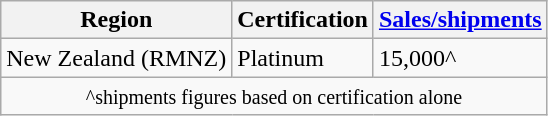<table class="wikitable sortable">
<tr>
<th>Region</th>
<th>Certification</th>
<th><a href='#'>Sales/shipments</a></th>
</tr>
<tr>
<td>New Zealand (RMNZ)</td>
<td>Platinum</td>
<td>15,000^</td>
</tr>
<tr>
<td colspan="3" align="center"><small>^shipments figures based on certification alone</small></td>
</tr>
</table>
